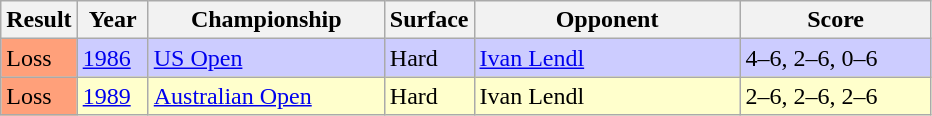<table class="sortable wikitable">
<tr>
<th style="width:40px">Result</th>
<th style="width:40px">Year</th>
<th style="width:150px">Championship</th>
<th style="width:50px">Surface</th>
<th style="width:170px">Opponent</th>
<th style="width:120px"  class="unsortable">Score</th>
</tr>
<tr style="background:#ccccff;">
<td style="background:#ffa07a;">Loss</td>
<td><a href='#'>1986</a></td>
<td><a href='#'>US Open</a></td>
<td>Hard</td>
<td> <a href='#'>Ivan Lendl</a></td>
<td>4–6, 2–6, 0–6</td>
</tr>
<tr style="background:#ffffcc;">
<td style="background:#ffa07a;">Loss</td>
<td><a href='#'>1989</a></td>
<td><a href='#'>Australian Open</a></td>
<td>Hard</td>
<td> Ivan Lendl</td>
<td>2–6, 2–6, 2–6</td>
</tr>
</table>
